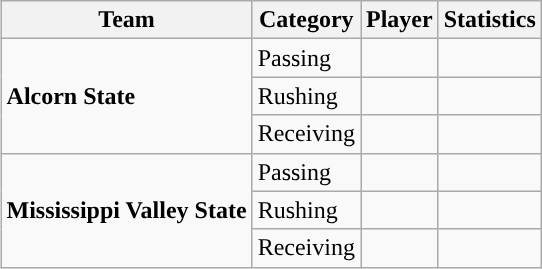<table class="wikitable" style="float: right;">
<tr>
<th>Team</th>
<th>Category</th>
<th>Player</th>
<th>Statistics</th>
</tr>
<tr>
<td rowspan=3><strong>Alcorn State</strong></td>
<td>Passing</td>
<td></td>
<td></td>
</tr>
<tr>
<td>Rushing</td>
<td></td>
<td></td>
</tr>
<tr>
<td>Receiving</td>
<td></td>
<td></td>
</tr>
<tr>
<td rowspan=3><strong>Mississippi Valley State</strong></td>
<td>Passing</td>
<td></td>
<td></td>
</tr>
<tr>
<td>Rushing</td>
<td></td>
<td></td>
</tr>
<tr>
<td>Receiving</td>
<td></td>
<td></td>
</tr>
</table>
